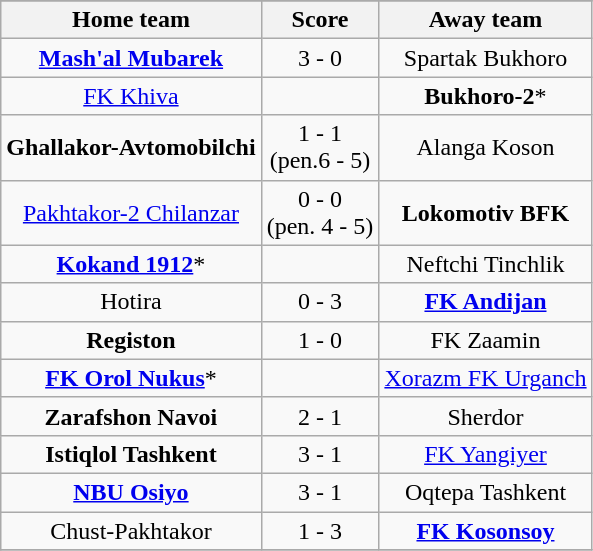<table class="wikitable" style="text-align: center">
<tr>
</tr>
<tr>
<th>Home team</th>
<th>Score</th>
<th>Away team</th>
</tr>
<tr>
<td><strong><a href='#'>Mash'al Mubarek</a></strong></td>
<td>3 - 0</td>
<td>Spartak Bukhoro</td>
</tr>
<tr>
<td><a href='#'>FK Khiva</a></td>
<td></td>
<td><strong>Bukhoro-2</strong>*</td>
</tr>
<tr>
<td><strong>Ghallakor-Avtomobilchi</strong></td>
<td>1 - 1<br> (pen.6 - 5)</td>
<td>Alanga Koson</td>
</tr>
<tr>
<td><a href='#'>Pakhtakor-2 Chilanzar</a></td>
<td>0 - 0<br>(pen. 4 - 5)</td>
<td><strong>Lokomotiv BFK</strong></td>
</tr>
<tr>
<td><strong><a href='#'>Kokand 1912</a></strong>*</td>
<td></td>
<td>Neftchi Tinchlik</td>
</tr>
<tr>
<td>Hotira</td>
<td>0 - 3</td>
<td><strong><a href='#'>FK Andijan</a></strong></td>
</tr>
<tr>
<td><strong>Registon</strong></td>
<td>1 - 0</td>
<td>FK Zaamin</td>
</tr>
<tr>
<td><strong><a href='#'>FK Orol Nukus</a></strong>*</td>
<td></td>
<td><a href='#'>Xorazm FK Urganch</a></td>
</tr>
<tr>
<td><strong>Zarafshon Navoi</strong></td>
<td>2 - 1</td>
<td>Sherdor</td>
</tr>
<tr>
<td><strong>Istiqlol Tashkent</strong></td>
<td>3 - 1</td>
<td><a href='#'>FK Yangiyer</a></td>
</tr>
<tr>
<td><strong><a href='#'>NBU Osiyo</a></strong></td>
<td>3 - 1</td>
<td>Oqtepa Tashkent</td>
</tr>
<tr>
<td>Chust-Pakhtakor</td>
<td>1 - 3</td>
<td><strong><a href='#'>FK Kosonsoy</a></strong></td>
</tr>
<tr>
</tr>
</table>
